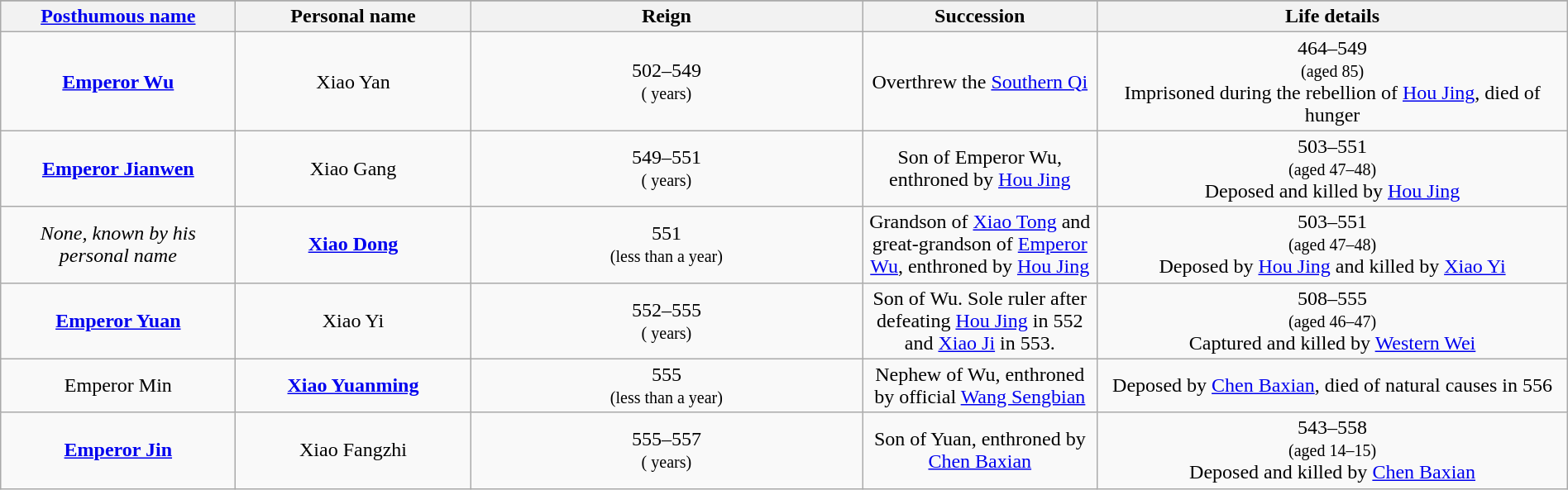<table class="wikitable plainrowheaders" style="text-align:center; width:100%;">
<tr>
</tr>
<tr>
<th scope="col" width="15%"><a href='#'>Posthumous name</a></th>
<th scope="col" width="15%">Personal name</th>
<th scope="col" width="25%">Reign</th>
<th scope="col" width="15%">Succession</th>
<th scope="col" width="30%">Life details</th>
</tr>
<tr>
<td><strong><a href='#'>Emperor Wu</a></strong><br></td>
<td>Xiao Yan<br></td>
<td>502–549<br><small>( years)</small><br><small></small></td>
<td>Overthrew the <a href='#'>Southern Qi</a></td>
<td>464–549<br><small>(aged 85)</small><br>Imprisoned during the rebellion of <a href='#'>Hou Jing</a>, died of hunger</td>
</tr>
<tr>
<td><strong><a href='#'>Emperor Jianwen</a></strong><br></td>
<td>Xiao Gang<br></td>
<td>549–551<br><small>( years)</small><br><small></small></td>
<td>Son of Emperor Wu, enthroned by <a href='#'>Hou Jing</a></td>
<td>503–551<br><small>(aged 47–48)</small><br>Deposed and killed by <a href='#'>Hou Jing</a></td>
</tr>
<tr>
<td><em>None, known by his personal name</em></td>
<td><strong><a href='#'>Xiao Dong</a></strong><br></td>
<td>551<br><small>(less than a year)</small><br><small></small></td>
<td>Grandson of <a href='#'>Xiao Tong</a> and great-grandson of <a href='#'>Emperor Wu</a>, enthroned by <a href='#'>Hou Jing</a></td>
<td>503–551<br><small>(aged 47–48)</small><br>Deposed by <a href='#'>Hou Jing</a> and killed by <a href='#'>Xiao Yi</a></td>
</tr>
<tr>
<td><strong><a href='#'>Emperor Yuan</a></strong><br></td>
<td>Xiao Yi<br></td>
<td>552–555<br><small>( years)</small><br><small></small></td>
<td>Son of Wu. Sole ruler after defeating <a href='#'>Hou Jing</a> in 552 and <a href='#'>Xiao Ji</a> in 553.</td>
<td>508–555<br><small>(aged 46–47)</small><br>Captured and killed by <a href='#'>Western Wei</a></td>
</tr>
<tr>
<td>Emperor Min<br></td>
<td><strong><a href='#'>Xiao Yuanming</a></strong><br></td>
<td>555<br><small>(less than a year)</small><br><small></small></td>
<td>Nephew of Wu, enthroned by official <a href='#'>Wang Sengbian</a></td>
<td>Deposed by <a href='#'>Chen Baxian</a>, died of natural causes in 556</td>
</tr>
<tr>
<td><strong><a href='#'>Emperor Jin</a></strong><br></td>
<td>Xiao Fangzhi<br></td>
<td>555–557<br><small>( years)</small><br><small></small></td>
<td>Son of Yuan, enthroned by <a href='#'>Chen Baxian</a></td>
<td>543–558<br><small>(aged 14–15)</small><br>Deposed and killed by <a href='#'>Chen Baxian</a></td>
</tr>
</table>
